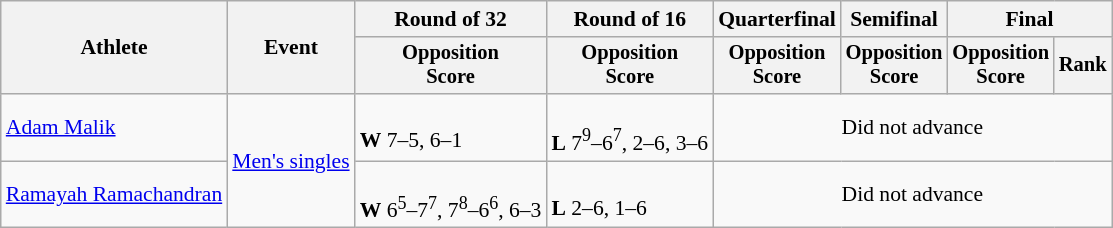<table class="wikitable" style="font-size:90%">
<tr>
<th rowspan=2>Athlete</th>
<th rowspan=2>Event</th>
<th>Round of 32</th>
<th>Round of 16</th>
<th>Quarterfinal</th>
<th>Semifinal</th>
<th colspan=2>Final</th>
</tr>
<tr style="font-size:95%">
<th>Opposition<br>Score</th>
<th>Opposition<br>Score</th>
<th>Opposition<br>Score</th>
<th>Opposition<br>Score</th>
<th>Opposition<br>Score</th>
<th>Rank</th>
</tr>
<tr>
<td><a href='#'>Adam Malik</a></td>
<td rowspan=2><a href='#'>Men's singles</a></td>
<td><br><strong>W</strong> 7–5, 6–1</td>
<td><br><strong>L</strong> 7<sup>9</sup>–6<sup>7</sup>, 2–6, 3–6</td>
<td colspan=4 align=center>Did not advance</td>
</tr>
<tr>
<td><a href='#'>Ramayah Ramachandran</a></td>
<td><br><strong>W</strong> 6<sup>5</sup>–7<sup>7</sup>, 7<sup>8</sup>–6<sup>6</sup>, 6–3</td>
<td><br><strong>L</strong> 2–6, 1–6</td>
<td colspan=4 align=center>Did not advance</td>
</tr>
</table>
